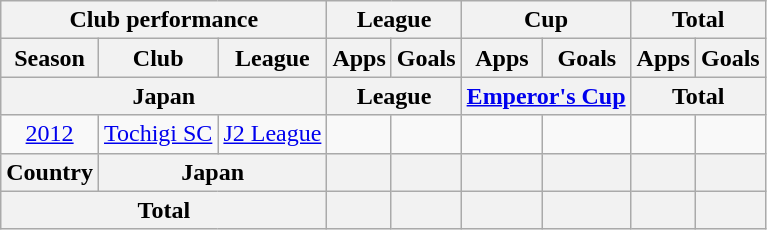<table class="wikitable" style="text-align:center;">
<tr>
<th colspan=3>Club performance</th>
<th colspan=2>League</th>
<th colspan=2>Cup</th>
<th colspan=2>Total</th>
</tr>
<tr>
<th>Season</th>
<th>Club</th>
<th>League</th>
<th>Apps</th>
<th>Goals</th>
<th>Apps</th>
<th>Goals</th>
<th>Apps</th>
<th>Goals</th>
</tr>
<tr>
<th colspan=3>Japan</th>
<th colspan=2>League</th>
<th colspan=2><a href='#'>Emperor's Cup</a></th>
<th colspan=2>Total</th>
</tr>
<tr>
<td><a href='#'>2012</a></td>
<td><a href='#'>Tochigi SC</a></td>
<td><a href='#'>J2 League</a></td>
<td></td>
<td></td>
<td></td>
<td></td>
<td></td>
<td></td>
</tr>
<tr>
<th rowspan=1>Country</th>
<th colspan=2>Japan</th>
<th></th>
<th></th>
<th></th>
<th></th>
<th></th>
<th></th>
</tr>
<tr>
<th colspan=3>Total</th>
<th></th>
<th></th>
<th></th>
<th></th>
<th></th>
<th></th>
</tr>
</table>
